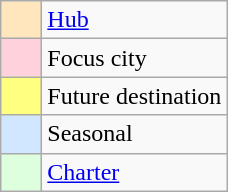<table class="wikitable">
<tr>
<td style="background-color:#FFE6BD" width="20pt" align="center"></td>
<td><a href='#'>Hub</a></td>
</tr>
<tr>
<td style="background-color:#FFD1DC" width="20pt" align="center"></td>
<td>Focus city</td>
</tr>
<tr>
<td style="background-color:#FFFF80" width="20pt" align="center"><td>Future destination</td></td>
</tr>
<tr>
<td style="background-color:#D0E7FF" width="20pt" align="center"></td>
<td>Seasonal</td>
</tr>
<tr>
<td style="background-color:#DDFFDD" width="20pt" align="center"></td>
<td><a href='#'>Charter</a></td>
</tr>
</table>
